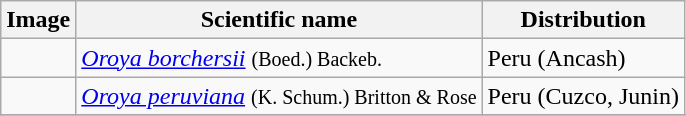<table class="wikitable">
<tr>
<th>Image</th>
<th>Scientific name</th>
<th>Distribution</th>
</tr>
<tr>
<td></td>
<td><em><a href='#'>Oroya borchersii</a></em>  <small>(Boed.) Backeb.</small></td>
<td>Peru (Ancash)</td>
</tr>
<tr>
<td></td>
<td><em><a href='#'>Oroya peruviana</a></em>  <small>(K. Schum.) Britton & Rose</small></td>
<td>Peru (Cuzco, Junin)</td>
</tr>
<tr>
</tr>
</table>
